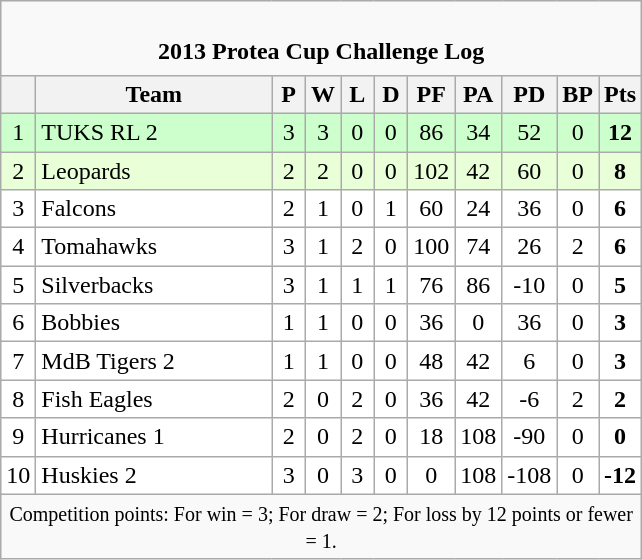<table class="wikitable collapsible sortable" style="text-align: center;">
<tr>
<td colspan="15" cellpadding="0" cellspacing="0"><br><table border="0" width="100%" cellpadding="0" cellspacing="0">
<tr>
<td style="border:0px"><strong>2013 Protea Cup Challenge Log</strong></td>
</tr>
</table>
</td>
</tr>
<tr>
<th bgcolor="#efefef" width="15"></th>
<th bgcolor="#efefef" width="150">Team</th>
<th bgcolor="#efefef" width="15">P</th>
<th bgcolor="#efefef" width="15">W</th>
<th bgcolor="#efefef" width="15">L</th>
<th bgcolor="#efefef" width="15">D</th>
<th bgcolor="#efefef" width="15">PF</th>
<th bgcolor="#efefef" width="15">PA</th>
<th bgcolor="#efefef" width="15">PD</th>
<th bgcolor="#efefef" width="15">BP</th>
<th bgcolor="#efefef" width="15">Pts<br></th>
</tr>
<tr bgcolor=#CCFFCC align=center>
<td>1</td>
<td align=left>TUKS RL 2</td>
<td>3</td>
<td>3</td>
<td>0</td>
<td>0</td>
<td>86</td>
<td>34</td>
<td>52</td>
<td>0</td>
<td><strong>12</strong></td>
</tr>
<tr bgcolor=#E8FFD8 align=center>
<td>2</td>
<td align=left>Leopards</td>
<td>2</td>
<td>2</td>
<td>0</td>
<td>0</td>
<td>102</td>
<td>42</td>
<td>60</td>
<td>0</td>
<td><strong>8</strong></td>
</tr>
<tr bgcolor=#ffffff align=center>
<td>3</td>
<td align=left>Falcons</td>
<td>2</td>
<td>1</td>
<td>0</td>
<td>1</td>
<td>60</td>
<td>24</td>
<td>36</td>
<td>0</td>
<td><strong>6</strong></td>
</tr>
<tr bgcolor=#ffffff align=center>
<td>4</td>
<td align=left>Tomahawks</td>
<td>3</td>
<td>1</td>
<td>2</td>
<td>0</td>
<td>100</td>
<td>74</td>
<td>26</td>
<td>2</td>
<td><strong>6</strong></td>
</tr>
<tr bgcolor=#ffffff align=center>
<td>5</td>
<td align=left>Silverbacks</td>
<td>3</td>
<td>1</td>
<td>1</td>
<td>1</td>
<td>76</td>
<td>86</td>
<td>-10</td>
<td>0</td>
<td><strong>5</strong></td>
</tr>
<tr bgcolor=#ffffff align=center>
<td>6</td>
<td align=left>Bobbies</td>
<td>1</td>
<td>1</td>
<td>0</td>
<td>0</td>
<td>36</td>
<td>0</td>
<td>36</td>
<td>0</td>
<td><strong>3</strong></td>
</tr>
<tr bgcolor=#ffffff align=center>
<td>7</td>
<td align=left>MdB Tigers 2</td>
<td>1</td>
<td>1</td>
<td>0</td>
<td>0</td>
<td>48</td>
<td>42</td>
<td>6</td>
<td>0</td>
<td><strong>3</strong></td>
</tr>
<tr bgcolor=#ffffff align=center>
<td>8</td>
<td align=left>Fish Eagles</td>
<td>2</td>
<td>0</td>
<td>2</td>
<td>0</td>
<td>36</td>
<td>42</td>
<td>-6</td>
<td>2</td>
<td><strong>2</strong></td>
</tr>
<tr bgcolor=#ffffff align=center>
<td>9</td>
<td align=left>Hurricanes 1</td>
<td>2</td>
<td>0</td>
<td>2</td>
<td>0</td>
<td>18</td>
<td>108</td>
<td>-90</td>
<td>0</td>
<td><strong>0</strong></td>
</tr>
<tr bgcolor=#ffffff align=center>
<td>10</td>
<td align=left>Huskies 2</td>
<td>3</td>
<td>0</td>
<td>3</td>
<td>0</td>
<td>0</td>
<td>108</td>
<td>-108</td>
<td>0</td>
<td><strong>-12</strong></td>
</tr>
<tr |align=left|>
<td colspan="14" style="border:0px"><small>Competition points: For win = 3; For draw = 2; For loss by 12 points or fewer = 1.</small></td>
</tr>
</table>
